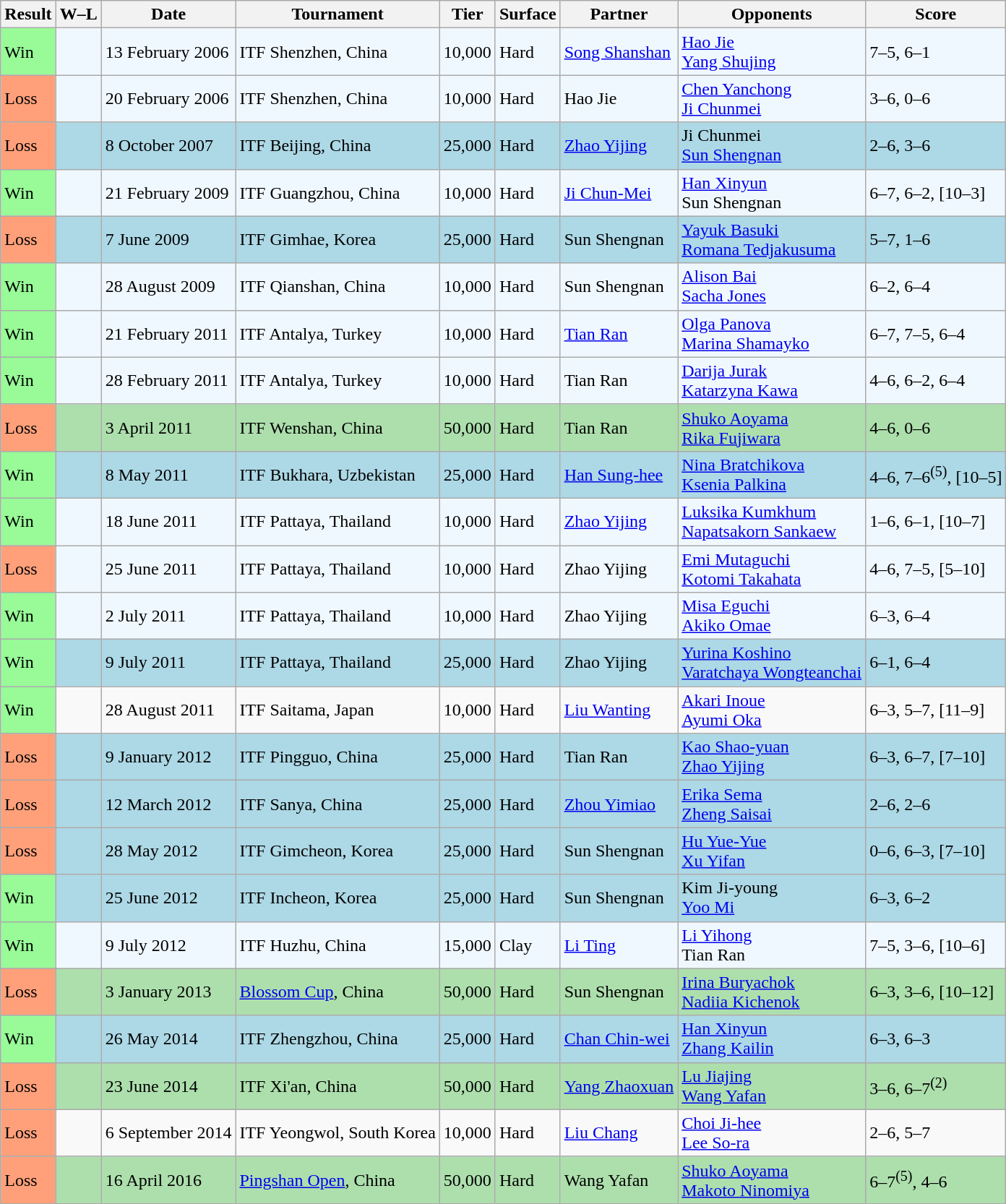<table class="sortable wikitable">
<tr>
<th>Result</th>
<th class="unsortable">W–L</th>
<th>Date</th>
<th>Tournament</th>
<th>Tier</th>
<th>Surface</th>
<th>Partner</th>
<th>Opponents</th>
<th class="unsortable">Score</th>
</tr>
<tr style="background:#f0f8ff;">
<td style="background:#98fb98;">Win</td>
<td></td>
<td>13 February 2006</td>
<td>ITF Shenzhen, China</td>
<td>10,000</td>
<td>Hard</td>
<td> <a href='#'>Song Shanshan</a></td>
<td> <a href='#'>Hao Jie</a> <br>  <a href='#'>Yang Shujing</a></td>
<td>7–5, 6–1</td>
</tr>
<tr style="background:#f0f8ff;">
<td style="background:#ffa07a;">Loss</td>
<td></td>
<td>20 February 2006</td>
<td>ITF Shenzhen, China</td>
<td>10,000</td>
<td>Hard</td>
<td> Hao Jie</td>
<td> <a href='#'>Chen Yanchong</a> <br>  <a href='#'>Ji Chunmei</a></td>
<td>3–6, 0–6</td>
</tr>
<tr style="background:lightblue;">
<td style="background:#ffa07a;">Loss</td>
<td></td>
<td>8 October 2007</td>
<td>ITF Beijing, China</td>
<td>25,000</td>
<td>Hard</td>
<td> <a href='#'>Zhao Yijing</a></td>
<td> Ji Chunmei <br>  <a href='#'>Sun Shengnan</a></td>
<td>2–6, 3–6</td>
</tr>
<tr style="background:#f0f8ff;">
<td style="background:#98fb98;">Win</td>
<td></td>
<td>21 February 2009</td>
<td>ITF Guangzhou, China</td>
<td>10,000</td>
<td>Hard</td>
<td> <a href='#'>Ji Chun-Mei</a></td>
<td> <a href='#'>Han Xinyun</a> <br>  Sun Shengnan</td>
<td>6–7, 6–2, [10–3]</td>
</tr>
<tr style="background:lightblue;">
<td style="background:#ffa07a;">Loss</td>
<td></td>
<td>7 June 2009</td>
<td>ITF Gimhae, Korea</td>
<td>25,000</td>
<td>Hard</td>
<td> Sun Shengnan</td>
<td> <a href='#'>Yayuk Basuki</a> <br>  <a href='#'>Romana Tedjakusuma</a></td>
<td>5–7, 1–6</td>
</tr>
<tr style="background:#f0f8ff;">
<td style="background:#98fb98;">Win</td>
<td></td>
<td>28 August 2009</td>
<td>ITF Qianshan, China</td>
<td>10,000</td>
<td>Hard</td>
<td> Sun Shengnan</td>
<td> <a href='#'>Alison Bai</a> <br>  <a href='#'>Sacha Jones</a></td>
<td>6–2, 6–4</td>
</tr>
<tr style="background:#f0f8ff;">
<td style="background:#98fb98;">Win</td>
<td></td>
<td>21 February 2011</td>
<td>ITF Antalya, Turkey</td>
<td>10,000</td>
<td>Hard</td>
<td> <a href='#'>Tian Ran</a></td>
<td> <a href='#'>Olga Panova</a> <br>  <a href='#'>Marina Shamayko</a></td>
<td>6–7, 7–5, 6–4</td>
</tr>
<tr style="background:#f0f8ff;">
<td style="background:#98fb98;">Win</td>
<td></td>
<td>28 February 2011</td>
<td>ITF Antalya, Turkey</td>
<td>10,000</td>
<td>Hard</td>
<td> Tian Ran</td>
<td> <a href='#'>Darija Jurak</a> <br>  <a href='#'>Katarzyna Kawa</a></td>
<td>4–6, 6–2, 6–4</td>
</tr>
<tr style="background:#addfad;">
<td style="background:#ffa07a;">Loss</td>
<td></td>
<td>3 April 2011</td>
<td>ITF Wenshan, China</td>
<td>50,000</td>
<td>Hard</td>
<td> Tian Ran</td>
<td> <a href='#'>Shuko Aoyama</a> <br>  <a href='#'>Rika Fujiwara</a></td>
<td>4–6, 0–6</td>
</tr>
<tr style="background:lightblue;">
<td style="background:#98fb98;">Win</td>
<td></td>
<td>8 May 2011</td>
<td>ITF Bukhara, Uzbekistan</td>
<td>25,000</td>
<td>Hard</td>
<td> <a href='#'>Han Sung-hee</a></td>
<td> <a href='#'>Nina Bratchikova</a> <br>  <a href='#'>Ksenia Palkina</a></td>
<td>4–6, 7–6<sup>(5)</sup>, [10–5]</td>
</tr>
<tr style="background:#f0f8ff;">
<td style="background:#98fb98;">Win</td>
<td></td>
<td>18 June 2011</td>
<td>ITF Pattaya, Thailand</td>
<td>10,000</td>
<td>Hard</td>
<td> <a href='#'>Zhao Yijing</a></td>
<td> <a href='#'>Luksika Kumkhum</a> <br>  <a href='#'>Napatsakorn Sankaew</a></td>
<td>1–6, 6–1, [10–7]</td>
</tr>
<tr style="background:#f0f8ff;">
<td style="background:#ffa07a;">Loss</td>
<td></td>
<td>25 June 2011</td>
<td>ITF Pattaya, Thailand</td>
<td>10,000</td>
<td>Hard</td>
<td> Zhao Yijing</td>
<td> <a href='#'>Emi Mutaguchi</a> <br>  <a href='#'>Kotomi Takahata</a></td>
<td>4–6, 7–5, [5–10]</td>
</tr>
<tr style="background:#f0f8ff;">
<td style="background:#98fb98;">Win</td>
<td></td>
<td>2 July 2011</td>
<td>ITF Pattaya, Thailand</td>
<td>10,000</td>
<td>Hard</td>
<td> Zhao Yijing</td>
<td> <a href='#'>Misa Eguchi</a> <br>  <a href='#'>Akiko Omae</a></td>
<td>6–3, 6–4</td>
</tr>
<tr style="background:lightblue;">
<td style="background:#98fb98;">Win</td>
<td></td>
<td>9 July 2011</td>
<td>ITF Pattaya, Thailand</td>
<td>25,000</td>
<td>Hard</td>
<td> Zhao Yijing</td>
<td> <a href='#'>Yurina Koshino</a> <br>  <a href='#'>Varatchaya Wongteanchai</a></td>
<td>6–1, 6–4</td>
</tr>
<tr>
<td style="background:#98fb98;">Win</td>
<td></td>
<td>28 August 2011</td>
<td>ITF Saitama, Japan</td>
<td>10,000</td>
<td>Hard</td>
<td> <a href='#'>Liu Wanting</a></td>
<td> <a href='#'>Akari Inoue</a> <br>  <a href='#'>Ayumi Oka</a></td>
<td>6–3, 5–7, [11–9]</td>
</tr>
<tr style="background:lightblue;">
<td style="background:#ffa07a;">Loss</td>
<td></td>
<td>9 January 2012</td>
<td>ITF Pingguo, China</td>
<td>25,000</td>
<td>Hard</td>
<td> Tian Ran</td>
<td> <a href='#'>Kao Shao-yuan</a> <br>  <a href='#'>Zhao Yijing</a></td>
<td>6–3, 6–7, [7–10]</td>
</tr>
<tr style="background:lightblue;">
<td style="background:#ffa07a;">Loss</td>
<td></td>
<td>12 March 2012</td>
<td>ITF Sanya, China</td>
<td>25,000</td>
<td>Hard</td>
<td> <a href='#'>Zhou Yimiao</a></td>
<td> <a href='#'>Erika Sema</a> <br>  <a href='#'>Zheng Saisai</a></td>
<td>2–6, 2–6</td>
</tr>
<tr style="background:lightblue;">
<td style="background:#ffa07a;">Loss</td>
<td></td>
<td>28 May 2012</td>
<td>ITF Gimcheon, Korea</td>
<td>25,000</td>
<td>Hard</td>
<td> Sun Shengnan</td>
<td> <a href='#'>Hu Yue-Yue</a> <br>  <a href='#'>Xu Yifan</a></td>
<td>0–6, 6–3, [7–10]</td>
</tr>
<tr style="background:lightblue;">
<td style="background:#98fb98;">Win</td>
<td></td>
<td>25 June 2012</td>
<td>ITF Incheon, Korea</td>
<td>25,000</td>
<td>Hard</td>
<td> Sun Shengnan</td>
<td> Kim Ji-young <br>  <a href='#'>Yoo Mi</a></td>
<td>6–3, 6–2</td>
</tr>
<tr style="background:#f0f8ff;">
<td style="background:#98fb98;">Win</td>
<td></td>
<td>9 July 2012</td>
<td>ITF Huzhu, China</td>
<td>15,000</td>
<td>Clay</td>
<td> <a href='#'>Li Ting</a></td>
<td> <a href='#'>Li Yihong</a> <br>  Tian Ran</td>
<td>7–5, 3–6, [10–6]</td>
</tr>
<tr style="background:#addfad;">
<td style="background:#ffa07a;">Loss</td>
<td></td>
<td>3 January 2013</td>
<td><a href='#'>Blossom Cup</a>, China</td>
<td>50,000</td>
<td>Hard</td>
<td> Sun Shengnan</td>
<td> <a href='#'>Irina Buryachok</a> <br>  <a href='#'>Nadiia Kichenok</a></td>
<td>6–3, 3–6, [10–12]</td>
</tr>
<tr style="background:lightblue;">
<td style="background:#98fb98;">Win</td>
<td></td>
<td>26 May 2014</td>
<td>ITF Zhengzhou, China</td>
<td>25,000</td>
<td>Hard</td>
<td> <a href='#'>Chan Chin-wei</a></td>
<td> <a href='#'>Han Xinyun</a> <br>  <a href='#'>Zhang Kailin</a></td>
<td>6–3, 6–3</td>
</tr>
<tr style="background:#addfad;">
<td style="background:#ffa07a;">Loss</td>
<td></td>
<td>23 June 2014</td>
<td>ITF Xi'an, China</td>
<td>50,000</td>
<td>Hard</td>
<td> <a href='#'>Yang Zhaoxuan</a></td>
<td> <a href='#'>Lu Jiajing</a> <br>  <a href='#'>Wang Yafan</a></td>
<td>3–6, 6–7<sup>(2)</sup></td>
</tr>
<tr>
<td style="background:#ffa07a;">Loss</td>
<td></td>
<td>6 September 2014</td>
<td>ITF Yeongwol, South Korea</td>
<td>10,000</td>
<td>Hard</td>
<td> <a href='#'>Liu Chang</a></td>
<td> <a href='#'>Choi Ji-hee</a> <br>  <a href='#'>Lee So-ra</a></td>
<td>2–6, 5–7</td>
</tr>
<tr style="background:#addfad;">
<td style="background:#ffa07a;">Loss</td>
<td></td>
<td>16 April 2016</td>
<td><a href='#'>Pingshan Open</a>, China</td>
<td>50,000</td>
<td>Hard</td>
<td> Wang Yafan</td>
<td> <a href='#'>Shuko Aoyama</a> <br>  <a href='#'>Makoto Ninomiya</a></td>
<td>6–7<sup>(5)</sup>, 4–6</td>
</tr>
</table>
